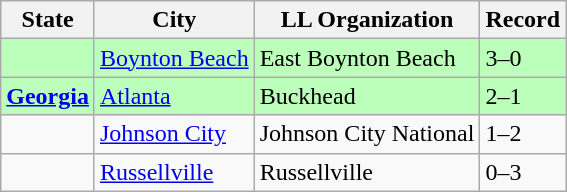<table class="wikitable">
<tr>
<th>State</th>
<th>City</th>
<th>LL Organization</th>
<th>Record</th>
</tr>
<tr bgcolor=#bbffbb>
<td><strong></strong></td>
<td><a href='#'>Boynton Beach</a></td>
<td>East Boynton Beach</td>
<td>3–0</td>
</tr>
<tr bgcolor=#bbffbb>
<td><strong> <a href='#'>Georgia</a></strong></td>
<td><a href='#'>Atlanta</a></td>
<td>Buckhead</td>
<td>2–1</td>
</tr>
<tr>
<td><strong></strong></td>
<td><a href='#'>Johnson City</a></td>
<td>Johnson City National</td>
<td>1–2</td>
</tr>
<tr>
<td><strong></strong></td>
<td><a href='#'>Russellville</a></td>
<td>Russellville</td>
<td>0–3</td>
</tr>
</table>
